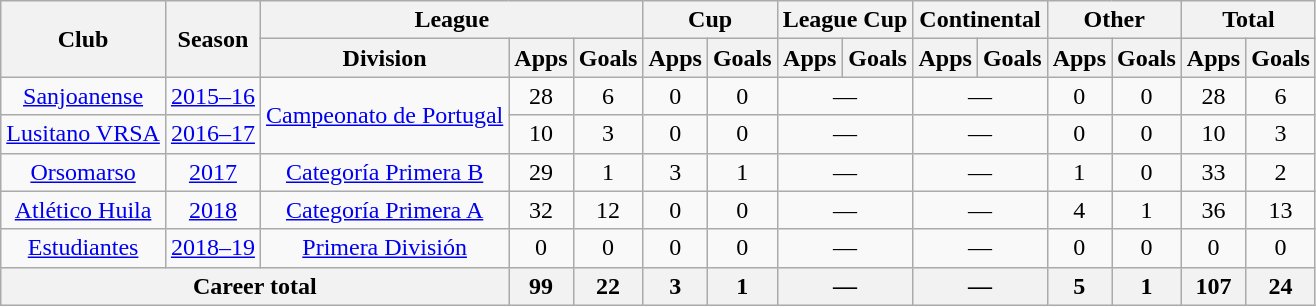<table class="wikitable" style="text-align:center">
<tr>
<th rowspan="2">Club</th>
<th rowspan="2">Season</th>
<th colspan="3">League</th>
<th colspan="2">Cup</th>
<th colspan="2">League Cup</th>
<th colspan="2">Continental</th>
<th colspan="2">Other</th>
<th colspan="2">Total</th>
</tr>
<tr>
<th>Division</th>
<th>Apps</th>
<th>Goals</th>
<th>Apps</th>
<th>Goals</th>
<th>Apps</th>
<th>Goals</th>
<th>Apps</th>
<th>Goals</th>
<th>Apps</th>
<th>Goals</th>
<th>Apps</th>
<th>Goals</th>
</tr>
<tr>
<td rowspan="1"><a href='#'>Sanjoanense</a></td>
<td><a href='#'>2015–16</a></td>
<td rowspan="2"><a href='#'>Campeonato de Portugal</a></td>
<td>28</td>
<td>6</td>
<td>0</td>
<td>0</td>
<td colspan="2">—</td>
<td colspan="2">—</td>
<td>0</td>
<td>0</td>
<td>28</td>
<td>6</td>
</tr>
<tr>
<td rowspan="1"><a href='#'>Lusitano VRSA</a></td>
<td><a href='#'>2016–17</a></td>
<td>10</td>
<td>3</td>
<td>0</td>
<td>0</td>
<td colspan="2">—</td>
<td colspan="2">—</td>
<td>0</td>
<td>0</td>
<td>10</td>
<td>3</td>
</tr>
<tr>
<td rowspan="1"><a href='#'>Orsomarso</a></td>
<td><a href='#'>2017</a></td>
<td rowspan="1"><a href='#'>Categoría Primera B</a></td>
<td>29</td>
<td>1</td>
<td>3</td>
<td>1</td>
<td colspan="2">—</td>
<td colspan="2">—</td>
<td>1</td>
<td>0</td>
<td>33</td>
<td>2</td>
</tr>
<tr>
<td rowspan="1"><a href='#'>Atlético Huila</a></td>
<td><a href='#'>2018</a></td>
<td rowspan="1"><a href='#'>Categoría Primera A</a></td>
<td>32</td>
<td>12</td>
<td>0</td>
<td>0</td>
<td colspan="2">—</td>
<td colspan="2">—</td>
<td>4</td>
<td>1</td>
<td>36</td>
<td>13</td>
</tr>
<tr>
<td rowspan="1"><a href='#'>Estudiantes</a></td>
<td><a href='#'>2018–19</a></td>
<td rowspan="1"><a href='#'>Primera División</a></td>
<td>0</td>
<td>0</td>
<td>0</td>
<td>0</td>
<td colspan="2">—</td>
<td colspan="2">—</td>
<td>0</td>
<td>0</td>
<td>0</td>
<td>0</td>
</tr>
<tr>
<th colspan="3">Career total</th>
<th>99</th>
<th>22</th>
<th>3</th>
<th>1</th>
<th colspan="2">—</th>
<th colspan="2">—</th>
<th>5</th>
<th>1</th>
<th>107</th>
<th>24</th>
</tr>
</table>
